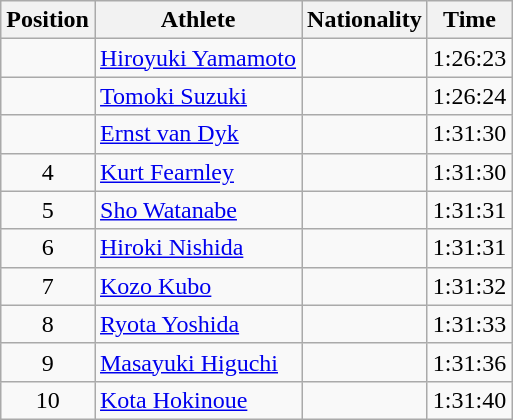<table class="wikitable sortable">
<tr>
<th>Position</th>
<th>Athlete</th>
<th>Nationality</th>
<th>Time</th>
</tr>
<tr>
<td align=center></td>
<td><a href='#'>Hiroyuki Yamamoto</a></td>
<td></td>
<td>1:26:23</td>
</tr>
<tr>
<td align=center></td>
<td><a href='#'>Tomoki Suzuki</a></td>
<td></td>
<td>1:26:24</td>
</tr>
<tr>
<td align=center></td>
<td><a href='#'>Ernst van Dyk</a></td>
<td></td>
<td>1:31:30</td>
</tr>
<tr>
<td align=center>4</td>
<td><a href='#'>Kurt Fearnley</a></td>
<td></td>
<td>1:31:30</td>
</tr>
<tr>
<td align=center>5</td>
<td><a href='#'>Sho Watanabe</a></td>
<td></td>
<td>1:31:31</td>
</tr>
<tr>
<td align=center>6</td>
<td><a href='#'>Hiroki Nishida</a></td>
<td></td>
<td>1:31:31</td>
</tr>
<tr>
<td align=center>7</td>
<td><a href='#'>Kozo Kubo</a></td>
<td></td>
<td>1:31:32</td>
</tr>
<tr>
<td align=center>8</td>
<td><a href='#'>Ryota Yoshida</a></td>
<td></td>
<td>1:31:33</td>
</tr>
<tr>
<td align=center>9</td>
<td><a href='#'>Masayuki Higuchi</a></td>
<td></td>
<td>1:31:36</td>
</tr>
<tr>
<td align=center>10</td>
<td><a href='#'>Kota Hokinoue</a></td>
<td></td>
<td>1:31:40</td>
</tr>
</table>
